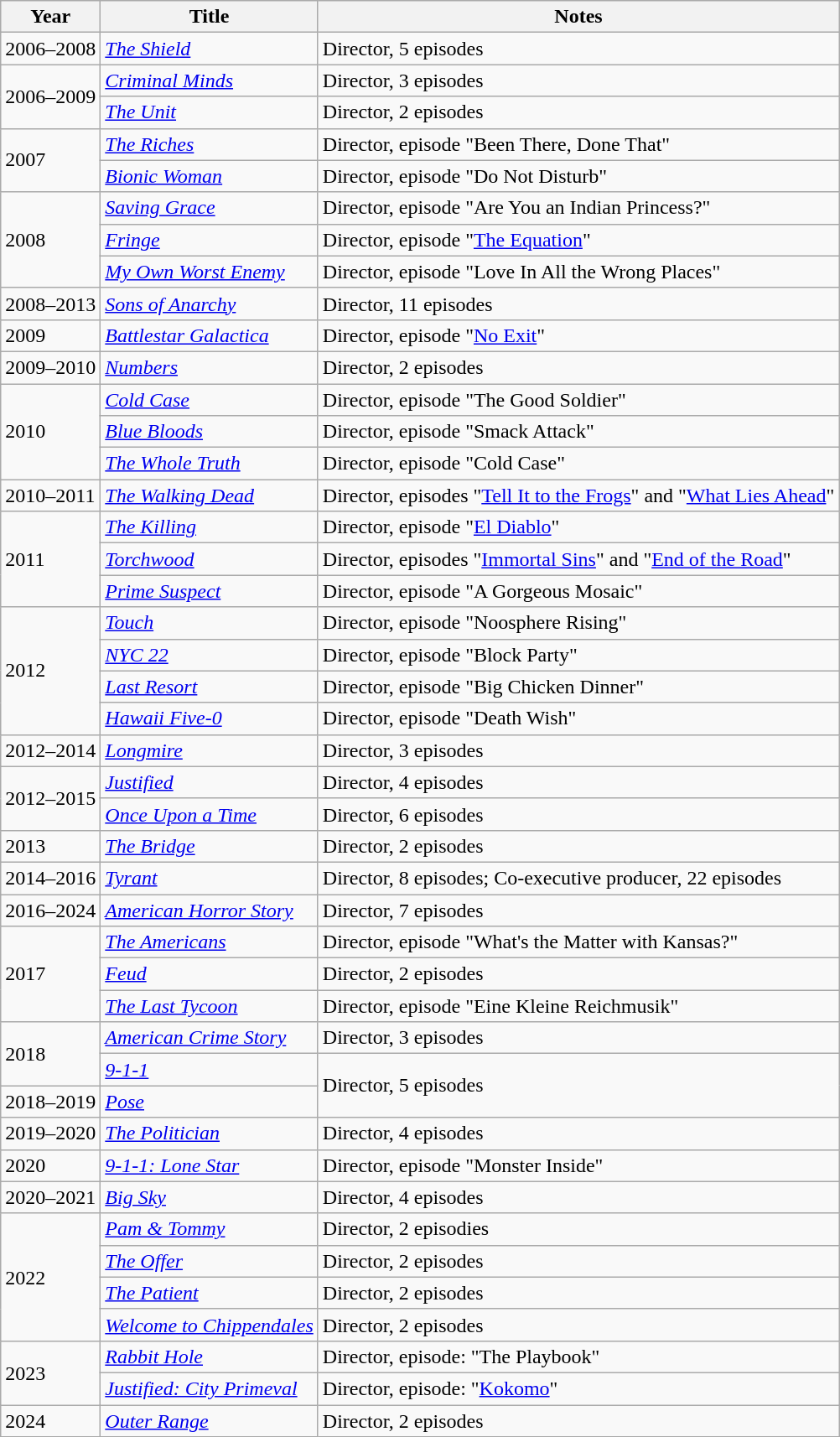<table class="wikitable sortable">
<tr>
<th>Year</th>
<th>Title</th>
<th>Notes</th>
</tr>
<tr>
<td>2006–2008</td>
<td><em><a href='#'>The Shield</a></em></td>
<td>Director, 5 episodes</td>
</tr>
<tr>
<td rowspan=2>2006–2009</td>
<td><em><a href='#'>Criminal Minds</a></em></td>
<td>Director, 3 episodes</td>
</tr>
<tr>
<td><em><a href='#'>The Unit</a></em></td>
<td>Director, 2 episodes</td>
</tr>
<tr>
<td rowspan=2>2007</td>
<td><em><a href='#'>The Riches</a></em></td>
<td>Director, episode "Been There, Done That"</td>
</tr>
<tr>
<td><em><a href='#'>Bionic Woman</a></em></td>
<td>Director, episode "Do Not Disturb"</td>
</tr>
<tr>
<td rowspan=3>2008</td>
<td><em><a href='#'>Saving Grace</a></em></td>
<td>Director, episode "Are You an Indian Princess?"</td>
</tr>
<tr>
<td><em><a href='#'>Fringe</a></em></td>
<td>Director, episode "<a href='#'>The Equation</a>"</td>
</tr>
<tr>
<td><em><a href='#'>My Own Worst Enemy</a></em></td>
<td>Director, episode "Love In All the Wrong Places"</td>
</tr>
<tr>
<td>2008–2013</td>
<td><em><a href='#'>Sons of Anarchy</a></em></td>
<td>Director, 11 episodes</td>
</tr>
<tr>
<td>2009</td>
<td><em><a href='#'>Battlestar Galactica</a></em></td>
<td>Director, episode "<a href='#'>No Exit</a>"</td>
</tr>
<tr>
<td>2009–2010</td>
<td><em><a href='#'>Numbers</a></em></td>
<td>Director, 2 episodes</td>
</tr>
<tr>
<td rowspan=3>2010</td>
<td><em><a href='#'>Cold Case</a></em></td>
<td>Director, episode "The Good Soldier"</td>
</tr>
<tr>
<td><em><a href='#'>Blue Bloods</a></em></td>
<td>Director, episode "Smack Attack"</td>
</tr>
<tr>
<td><em><a href='#'>The Whole Truth</a></em></td>
<td>Director, episode "Cold Case"</td>
</tr>
<tr>
<td>2010–2011</td>
<td><em><a href='#'>The Walking Dead</a></em></td>
<td>Director, episodes "<a href='#'>Tell It to the Frogs</a>" and "<a href='#'>What Lies Ahead</a>"</td>
</tr>
<tr>
<td rowspan=3>2011</td>
<td><em><a href='#'>The Killing</a></em></td>
<td>Director, episode "<a href='#'>El Diablo</a>"</td>
</tr>
<tr>
<td><em><a href='#'>Torchwood</a></em></td>
<td>Director, episodes "<a href='#'>Immortal Sins</a>" and "<a href='#'>End of the Road</a>"</td>
</tr>
<tr>
<td><em><a href='#'>Prime Suspect</a></em></td>
<td>Director, episode "A Gorgeous Mosaic"</td>
</tr>
<tr>
<td rowspan=4>2012</td>
<td><em><a href='#'>Touch</a></em></td>
<td>Director, episode "Noosphere Rising"</td>
</tr>
<tr>
<td><em><a href='#'>NYC 22</a></em></td>
<td>Director, episode "Block Party"</td>
</tr>
<tr>
<td><em><a href='#'>Last Resort</a></em></td>
<td>Director, episode "Big Chicken Dinner"</td>
</tr>
<tr>
<td><em><a href='#'>Hawaii Five-0</a></em></td>
<td>Director, episode "Death Wish"</td>
</tr>
<tr>
<td>2012–2014</td>
<td><em><a href='#'>Longmire</a></em></td>
<td>Director, 3 episodes</td>
</tr>
<tr>
<td rowspan=2>2012–2015</td>
<td><em><a href='#'>Justified</a></em></td>
<td>Director, 4 episodes</td>
</tr>
<tr>
<td><em><a href='#'>Once Upon a Time</a></em></td>
<td>Director, 6 episodes</td>
</tr>
<tr>
<td>2013</td>
<td><em><a href='#'>The Bridge</a></em></td>
<td>Director, 2 episodes</td>
</tr>
<tr>
<td>2014–2016</td>
<td><em><a href='#'>Tyrant</a></em></td>
<td>Director, 8 episodes; Co-executive producer, 22 episodes</td>
</tr>
<tr>
<td>2016–2024</td>
<td><em><a href='#'>American Horror Story</a></em></td>
<td>Director, 7 episodes</td>
</tr>
<tr>
<td rowspan=3>2017</td>
<td><em><a href='#'>The Americans</a></em></td>
<td>Director, episode "What's the Matter with Kansas?"</td>
</tr>
<tr>
<td><em><a href='#'>Feud</a></em></td>
<td>Director, 2 episodes</td>
</tr>
<tr>
<td><em><a href='#'>The Last Tycoon</a></em></td>
<td>Director, episode "Eine Kleine Reichmusik"</td>
</tr>
<tr>
<td rowspan=2>2018</td>
<td><em><a href='#'>American Crime Story</a></em></td>
<td>Director, 3 episodes</td>
</tr>
<tr>
<td><em><a href='#'>9-1-1</a></em></td>
<td rowspan=2>Director, 5 episodes</td>
</tr>
<tr>
<td>2018–2019</td>
<td><em><a href='#'>Pose</a></em></td>
</tr>
<tr>
<td>2019–2020</td>
<td><em><a href='#'>The Politician</a></em></td>
<td>Director, 4 episodes</td>
</tr>
<tr>
<td>2020</td>
<td><em><a href='#'>9-1-1: Lone Star</a></em></td>
<td>Director, episode "Monster Inside"</td>
</tr>
<tr>
<td>2020–2021</td>
<td><em><a href='#'>Big Sky</a></em></td>
<td>Director, 4 episodes</td>
</tr>
<tr>
<td rowspan=4>2022</td>
<td><em><a href='#'>Pam & Tommy</a></em></td>
<td>Director, 2 episodies</td>
</tr>
<tr>
<td><em><a href='#'>The Offer</a></em></td>
<td>Director, 2 episodes</td>
</tr>
<tr>
<td><em><a href='#'>The Patient</a></em></td>
<td>Director, 2 episodes</td>
</tr>
<tr>
<td><em><a href='#'>Welcome to Chippendales</a></em></td>
<td>Director, 2 episodes</td>
</tr>
<tr>
<td rowspan=2>2023</td>
<td><em><a href='#'>Rabbit Hole</a></em></td>
<td>Director, episode: "The Playbook"</td>
</tr>
<tr>
<td><em><a href='#'>Justified: City Primeval</a></em></td>
<td>Director, episode: "<a href='#'>Kokomo</a>"</td>
</tr>
<tr>
<td>2024</td>
<td><em><a href='#'>Outer Range</a></em></td>
<td>Director, 2 episodes</td>
</tr>
</table>
